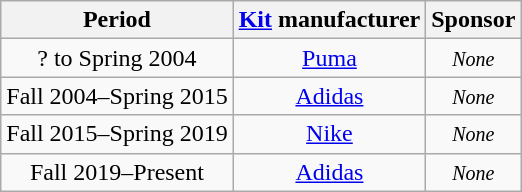<table class="wikitable" style="text-align: center">
<tr>
<th>Period</th>
<th><a href='#'>Kit</a> manufacturer</th>
<th>Sponsor</th>
</tr>
<tr>
<td>? to Spring 2004</td>
<td><a href='#'>Puma</a></td>
<td><small><em>None</em></small></td>
</tr>
<tr>
<td>Fall 2004–Spring 2015</td>
<td><a href='#'>Adidas</a></td>
<td><small><em>None</em></small></td>
</tr>
<tr>
<td>Fall 2015–Spring 2019</td>
<td><a href='#'>Nike</a></td>
<td><small><em>None</em></small></td>
</tr>
<tr>
<td>Fall 2019–Present</td>
<td><a href='#'>Adidas</a></td>
<td><small><em>None</em></small></td>
</tr>
</table>
